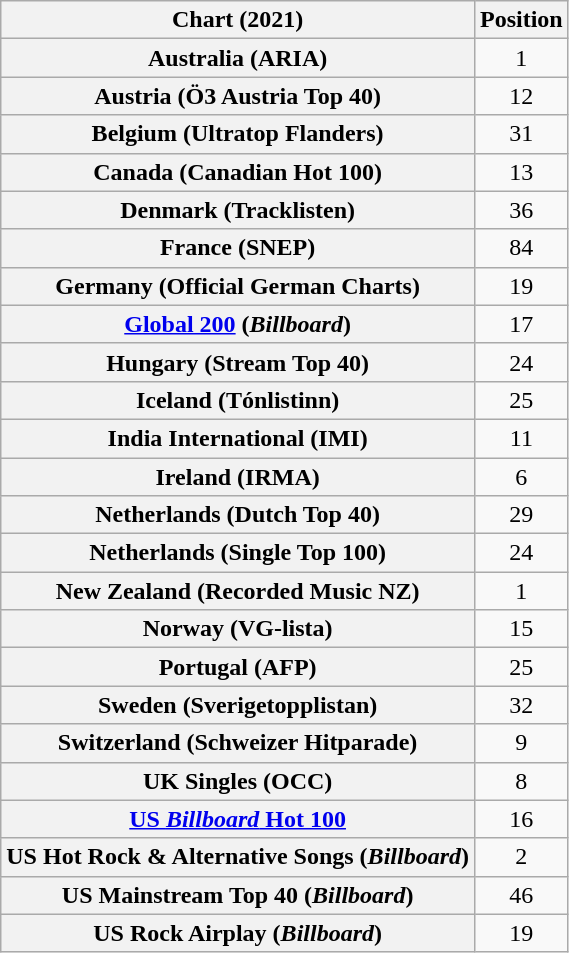<table class="wikitable sortable plainrowheaders" style="text-align:center">
<tr>
<th scope="col">Chart (2021)</th>
<th scope="col">Position</th>
</tr>
<tr>
<th scope="row">Australia (ARIA)</th>
<td>1</td>
</tr>
<tr>
<th scope="row">Austria (Ö3 Austria Top 40)</th>
<td>12</td>
</tr>
<tr>
<th scope="row">Belgium (Ultratop Flanders)</th>
<td>31</td>
</tr>
<tr>
<th scope="row">Canada (Canadian Hot 100)</th>
<td>13</td>
</tr>
<tr>
<th scope="row">Denmark (Tracklisten)</th>
<td>36</td>
</tr>
<tr>
<th scope="row">France (SNEP)</th>
<td>84</td>
</tr>
<tr>
<th scope="row">Germany (Official German Charts)</th>
<td>19</td>
</tr>
<tr>
<th scope="row"><a href='#'>Global 200</a> (<em>Billboard</em>)</th>
<td>17</td>
</tr>
<tr>
<th scope="row">Hungary (Stream Top 40)</th>
<td>24</td>
</tr>
<tr>
<th scope="row">Iceland (Tónlistinn)</th>
<td>25</td>
</tr>
<tr>
<th scope="row">India International (IMI)</th>
<td>11</td>
</tr>
<tr>
<th scope="row">Ireland (IRMA)</th>
<td>6</td>
</tr>
<tr>
<th scope="row">Netherlands (Dutch Top 40)</th>
<td>29</td>
</tr>
<tr>
<th scope="row">Netherlands (Single Top 100)</th>
<td>24</td>
</tr>
<tr>
<th scope="row">New Zealand (Recorded Music NZ)</th>
<td>1</td>
</tr>
<tr>
<th scope="row">Norway (VG-lista)</th>
<td>15</td>
</tr>
<tr>
<th scope="row">Portugal (AFP)</th>
<td>25</td>
</tr>
<tr>
<th scope="row">Sweden (Sverigetopplistan)</th>
<td>32</td>
</tr>
<tr>
<th scope="row">Switzerland (Schweizer Hitparade)</th>
<td>9</td>
</tr>
<tr>
<th scope="row">UK Singles (OCC)</th>
<td>8</td>
</tr>
<tr>
<th scope="row"><a href='#'>US <em>Billboard</em> Hot 100</a></th>
<td>16</td>
</tr>
<tr>
<th scope="row">US Hot Rock & Alternative Songs (<em>Billboard</em>)</th>
<td>2</td>
</tr>
<tr>
<th scope="row">US Mainstream Top 40 (<em>Billboard</em>)</th>
<td>46</td>
</tr>
<tr>
<th scope="row">US Rock Airplay (<em>Billboard</em>)</th>
<td>19</td>
</tr>
</table>
